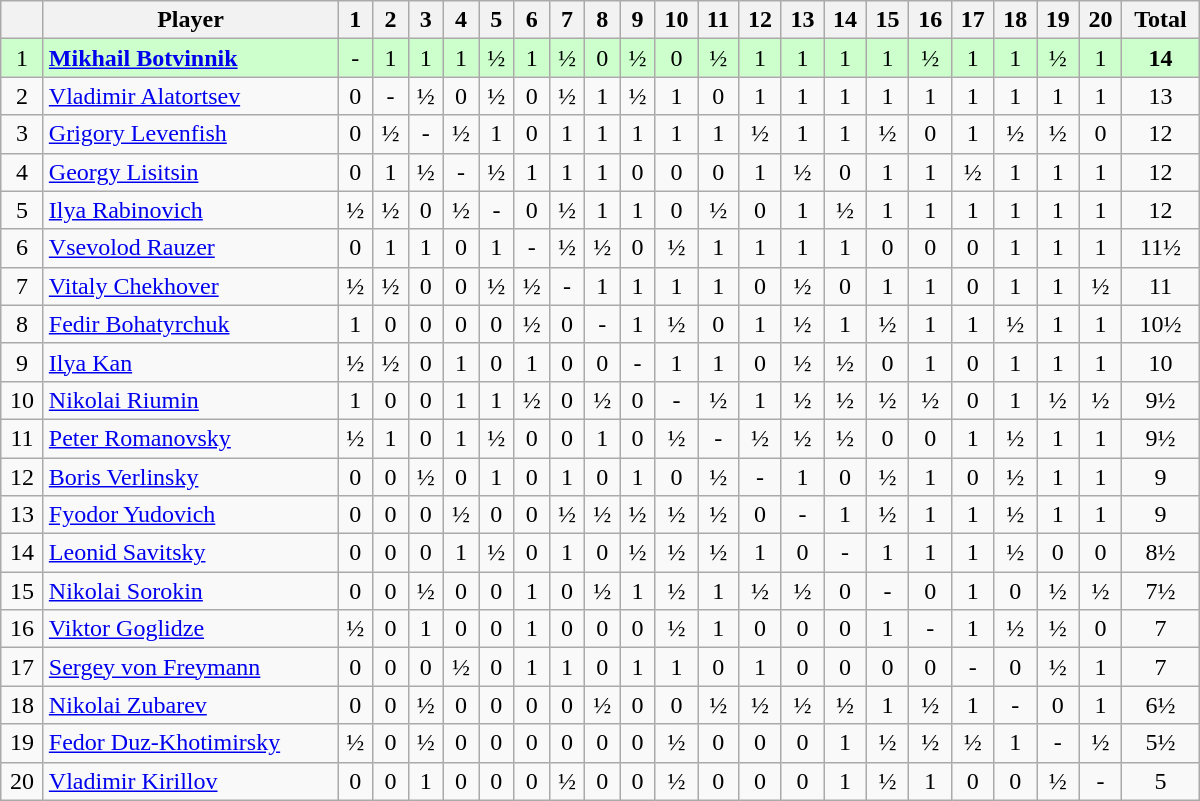<table class="wikitable" border="1" width="800px">
<tr>
<th></th>
<th>Player</th>
<th>1</th>
<th>2</th>
<th>3</th>
<th>4</th>
<th>5</th>
<th>6</th>
<th>7</th>
<th>8</th>
<th>9</th>
<th>10</th>
<th>11</th>
<th>12</th>
<th>13</th>
<th>14</th>
<th>15</th>
<th>16</th>
<th>17</th>
<th>18</th>
<th>19</th>
<th>20</th>
<th>Total</th>
</tr>
<tr align=center style="background:#ccffcc;">
<td>1</td>
<td align=left> <strong><a href='#'>Mikhail Botvinnik</a></strong></td>
<td>-</td>
<td>1</td>
<td>1</td>
<td>1</td>
<td>½</td>
<td>1</td>
<td>½</td>
<td>0</td>
<td>½</td>
<td>0</td>
<td>½</td>
<td>1</td>
<td>1</td>
<td>1</td>
<td>1</td>
<td>½</td>
<td>1</td>
<td>1</td>
<td>½</td>
<td>1</td>
<td align=center><strong>14</strong></td>
</tr>
<tr align=center>
<td>2</td>
<td align=left> <a href='#'>Vladimir Alatortsev</a></td>
<td>0</td>
<td>-</td>
<td>½</td>
<td>0</td>
<td>½</td>
<td>0</td>
<td>½</td>
<td>1</td>
<td>½</td>
<td>1</td>
<td>0</td>
<td>1</td>
<td>1</td>
<td>1</td>
<td>1</td>
<td>1</td>
<td>1</td>
<td>1</td>
<td>1</td>
<td>1</td>
<td align=center>13</td>
</tr>
<tr align=center>
<td>3</td>
<td align=left> <a href='#'>Grigory Levenfish</a></td>
<td>0</td>
<td>½</td>
<td>-</td>
<td>½</td>
<td>1</td>
<td>0</td>
<td>1</td>
<td>1</td>
<td>1</td>
<td>1</td>
<td>1</td>
<td>½</td>
<td>1</td>
<td>1</td>
<td>½</td>
<td>0</td>
<td>1</td>
<td>½</td>
<td>½</td>
<td>0</td>
<td align=center>12</td>
</tr>
<tr align=center>
<td>4</td>
<td align=left> <a href='#'>Georgy Lisitsin</a></td>
<td>0</td>
<td>1</td>
<td>½</td>
<td>-</td>
<td>½</td>
<td>1</td>
<td>1</td>
<td>1</td>
<td>0</td>
<td>0</td>
<td>0</td>
<td>1</td>
<td>½</td>
<td>0</td>
<td>1</td>
<td>1</td>
<td>½</td>
<td>1</td>
<td>1</td>
<td>1</td>
<td align=center>12</td>
</tr>
<tr align=center>
<td>5</td>
<td align=left> <a href='#'>Ilya Rabinovich</a></td>
<td>½</td>
<td>½</td>
<td>0</td>
<td>½</td>
<td>-</td>
<td>0</td>
<td>½</td>
<td>1</td>
<td>1</td>
<td>0</td>
<td>½</td>
<td>0</td>
<td>1</td>
<td>½</td>
<td>1</td>
<td>1</td>
<td>1</td>
<td>1</td>
<td>1</td>
<td>1</td>
<td align=center>12</td>
</tr>
<tr align=center>
<td>6</td>
<td align=left> <a href='#'>Vsevolod Rauzer</a></td>
<td>0</td>
<td>1</td>
<td>1</td>
<td>0</td>
<td>1</td>
<td>-</td>
<td>½</td>
<td>½</td>
<td>0</td>
<td>½</td>
<td>1</td>
<td>1</td>
<td>1</td>
<td>1</td>
<td>0</td>
<td>0</td>
<td>0</td>
<td>1</td>
<td>1</td>
<td>1</td>
<td align=center>11½</td>
</tr>
<tr align=center>
<td>7</td>
<td align=left> <a href='#'>Vitaly Chekhover</a></td>
<td>½</td>
<td>½</td>
<td>0</td>
<td>0</td>
<td>½</td>
<td>½</td>
<td>-</td>
<td>1</td>
<td>1</td>
<td>1</td>
<td>1</td>
<td>0</td>
<td>½</td>
<td>0</td>
<td>1</td>
<td>1</td>
<td>0</td>
<td>1</td>
<td>1</td>
<td>½</td>
<td align=center>11</td>
</tr>
<tr align=center>
<td>8</td>
<td align=left> <a href='#'>Fedir Bohatyrchuk</a></td>
<td>1</td>
<td>0</td>
<td>0</td>
<td>0</td>
<td>0</td>
<td>½</td>
<td>0</td>
<td>-</td>
<td>1</td>
<td>½</td>
<td>0</td>
<td>1</td>
<td>½</td>
<td>1</td>
<td>½</td>
<td>1</td>
<td>1</td>
<td>½</td>
<td>1</td>
<td>1</td>
<td align=center>10½</td>
</tr>
<tr align=center>
<td>9</td>
<td align=left> <a href='#'>Ilya Kan</a></td>
<td>½</td>
<td>½</td>
<td>0</td>
<td>1</td>
<td>0</td>
<td>1</td>
<td>0</td>
<td>0</td>
<td>-</td>
<td>1</td>
<td>1</td>
<td>0</td>
<td>½</td>
<td>½</td>
<td>0</td>
<td>1</td>
<td>0</td>
<td>1</td>
<td>1</td>
<td>1</td>
<td align=center>10</td>
</tr>
<tr align=center>
<td>10</td>
<td align=left> <a href='#'>Nikolai Riumin</a></td>
<td>1</td>
<td>0</td>
<td>0</td>
<td>1</td>
<td>1</td>
<td>½</td>
<td>0</td>
<td>½</td>
<td>0</td>
<td>-</td>
<td>½</td>
<td>1</td>
<td>½</td>
<td>½</td>
<td>½</td>
<td>½</td>
<td>0</td>
<td>1</td>
<td>½</td>
<td>½</td>
<td align=center>9½</td>
</tr>
<tr align=center>
<td>11</td>
<td align=left> <a href='#'>Peter Romanovsky</a></td>
<td>½</td>
<td>1</td>
<td>0</td>
<td>1</td>
<td>½</td>
<td>0</td>
<td>0</td>
<td>1</td>
<td>0</td>
<td>½</td>
<td>-</td>
<td>½</td>
<td>½</td>
<td>½</td>
<td>0</td>
<td>0</td>
<td>1</td>
<td>½</td>
<td>1</td>
<td>1</td>
<td align=center>9½</td>
</tr>
<tr align=center>
<td>12</td>
<td align=left> <a href='#'>Boris Verlinsky</a></td>
<td>0</td>
<td>0</td>
<td>½</td>
<td>0</td>
<td>1</td>
<td>0</td>
<td>1</td>
<td>0</td>
<td>1</td>
<td>0</td>
<td>½</td>
<td>-</td>
<td>1</td>
<td>0</td>
<td>½</td>
<td>1</td>
<td>0</td>
<td>½</td>
<td>1</td>
<td>1</td>
<td align=center>9</td>
</tr>
<tr align=center>
<td>13</td>
<td align=left> <a href='#'>Fyodor Yudovich</a></td>
<td>0</td>
<td>0</td>
<td>0</td>
<td>½</td>
<td>0</td>
<td>0</td>
<td>½</td>
<td>½</td>
<td>½</td>
<td>½</td>
<td>½</td>
<td>0</td>
<td>-</td>
<td>1</td>
<td>½</td>
<td>1</td>
<td>1</td>
<td>½</td>
<td>1</td>
<td>1</td>
<td align=center>9</td>
</tr>
<tr align=center>
<td>14</td>
<td align=left> <a href='#'>Leonid Savitsky</a></td>
<td>0</td>
<td>0</td>
<td>0</td>
<td>1</td>
<td>½</td>
<td>0</td>
<td>1</td>
<td>0</td>
<td>½</td>
<td>½</td>
<td>½</td>
<td>1</td>
<td>0</td>
<td>-</td>
<td>1</td>
<td>1</td>
<td>1</td>
<td>½</td>
<td>0</td>
<td>0</td>
<td align=center>8½</td>
</tr>
<tr align=center>
<td>15</td>
<td align=left> <a href='#'>Nikolai Sorokin</a></td>
<td>0</td>
<td>0</td>
<td>½</td>
<td>0</td>
<td>0</td>
<td>1</td>
<td>0</td>
<td>½</td>
<td>1</td>
<td>½</td>
<td>1</td>
<td>½</td>
<td>½</td>
<td>0</td>
<td>-</td>
<td>0</td>
<td>1</td>
<td>0</td>
<td>½</td>
<td>½</td>
<td align=center>7½</td>
</tr>
<tr align=center>
<td>16</td>
<td align=left> <a href='#'>Viktor Goglidze</a></td>
<td>½</td>
<td>0</td>
<td>1</td>
<td>0</td>
<td>0</td>
<td>1</td>
<td>0</td>
<td>0</td>
<td>0</td>
<td>½</td>
<td>1</td>
<td>0</td>
<td>0</td>
<td>0</td>
<td>1</td>
<td>-</td>
<td>1</td>
<td>½</td>
<td>½</td>
<td>0</td>
<td align=center>7</td>
</tr>
<tr align=center>
<td>17</td>
<td align=left> <a href='#'>Sergey von Freymann</a></td>
<td>0</td>
<td>0</td>
<td>0</td>
<td>½</td>
<td>0</td>
<td>1</td>
<td>1</td>
<td>0</td>
<td>1</td>
<td>1</td>
<td>0</td>
<td>1</td>
<td>0</td>
<td>0</td>
<td>0</td>
<td>0</td>
<td>-</td>
<td>0</td>
<td>½</td>
<td>1</td>
<td align=center>7</td>
</tr>
<tr align=center>
<td>18</td>
<td align=left> <a href='#'>Nikolai Zubarev</a></td>
<td>0</td>
<td>0</td>
<td>½</td>
<td>0</td>
<td>0</td>
<td>0</td>
<td>0</td>
<td>½</td>
<td>0</td>
<td>0</td>
<td>½</td>
<td>½</td>
<td>½</td>
<td>½</td>
<td>1</td>
<td>½</td>
<td>1</td>
<td>-</td>
<td>0</td>
<td>1</td>
<td align=center>6½</td>
</tr>
<tr align=center>
<td>19</td>
<td align=left> <a href='#'>Fedor Duz-Khotimirsky</a></td>
<td>½</td>
<td>0</td>
<td>½</td>
<td>0</td>
<td>0</td>
<td>0</td>
<td>0</td>
<td>0</td>
<td>0</td>
<td>½</td>
<td>0</td>
<td>0</td>
<td>0</td>
<td>1</td>
<td>½</td>
<td>½</td>
<td>½</td>
<td>1</td>
<td>-</td>
<td>½</td>
<td align=center>5½</td>
</tr>
<tr align=center>
<td>20</td>
<td align=left> <a href='#'>Vladimir Kirillov</a></td>
<td>0</td>
<td>0</td>
<td>1</td>
<td>0</td>
<td>0</td>
<td>0</td>
<td>½</td>
<td>0</td>
<td>0</td>
<td>½</td>
<td>0</td>
<td>0</td>
<td>0</td>
<td>1</td>
<td>½</td>
<td>1</td>
<td>0</td>
<td>0</td>
<td>½</td>
<td>-</td>
<td align=center>5</td>
</tr>
</table>
